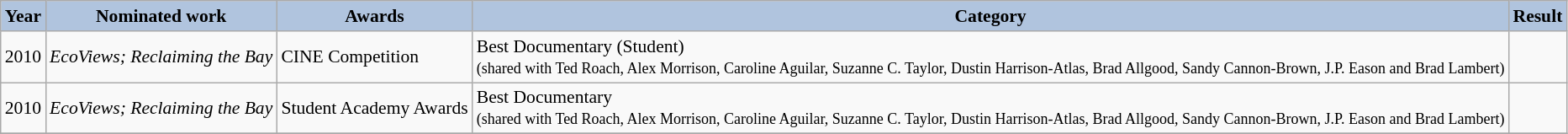<table class="wikitable" style="font-size:90%">
<tr style="text-align:centr;">
<th style="background:#B0C4DE;">Year</th>
<th style="background:#B0C4DE;">Nominated work</th>
<th style="background:#B0C4DE;">Awards</th>
<th style="background:#B0C4DE;">Category</th>
<th style="background:#B0C4DE;">Result</th>
</tr>
<tr>
<td>2010</td>
<td><em>EcoViews; Reclaiming the Bay </em></td>
<td>CINE Competition</td>
<td>Best Documentary (Student)<br><small>(shared with Ted Roach, Alex Morrison, Caroline Aguilar, Suzanne C. Taylor, Dustin Harrison-Atlas, Brad Allgood, Sandy Cannon-Brown, J.P. Eason and Brad Lambert)</small></td>
<td></td>
</tr>
<tr>
<td>2010</td>
<td><em>EcoViews; Reclaiming the Bay </em></td>
<td>Student Academy Awards</td>
<td>Best Documentary<br><small>(shared with Ted Roach, Alex Morrison, Caroline Aguilar, Suzanne C. Taylor, Dustin Harrison-Atlas, Brad Allgood, Sandy Cannon-Brown, J.P. Eason and Brad Lambert)</small></td>
<td></td>
</tr>
<tr>
</tr>
</table>
